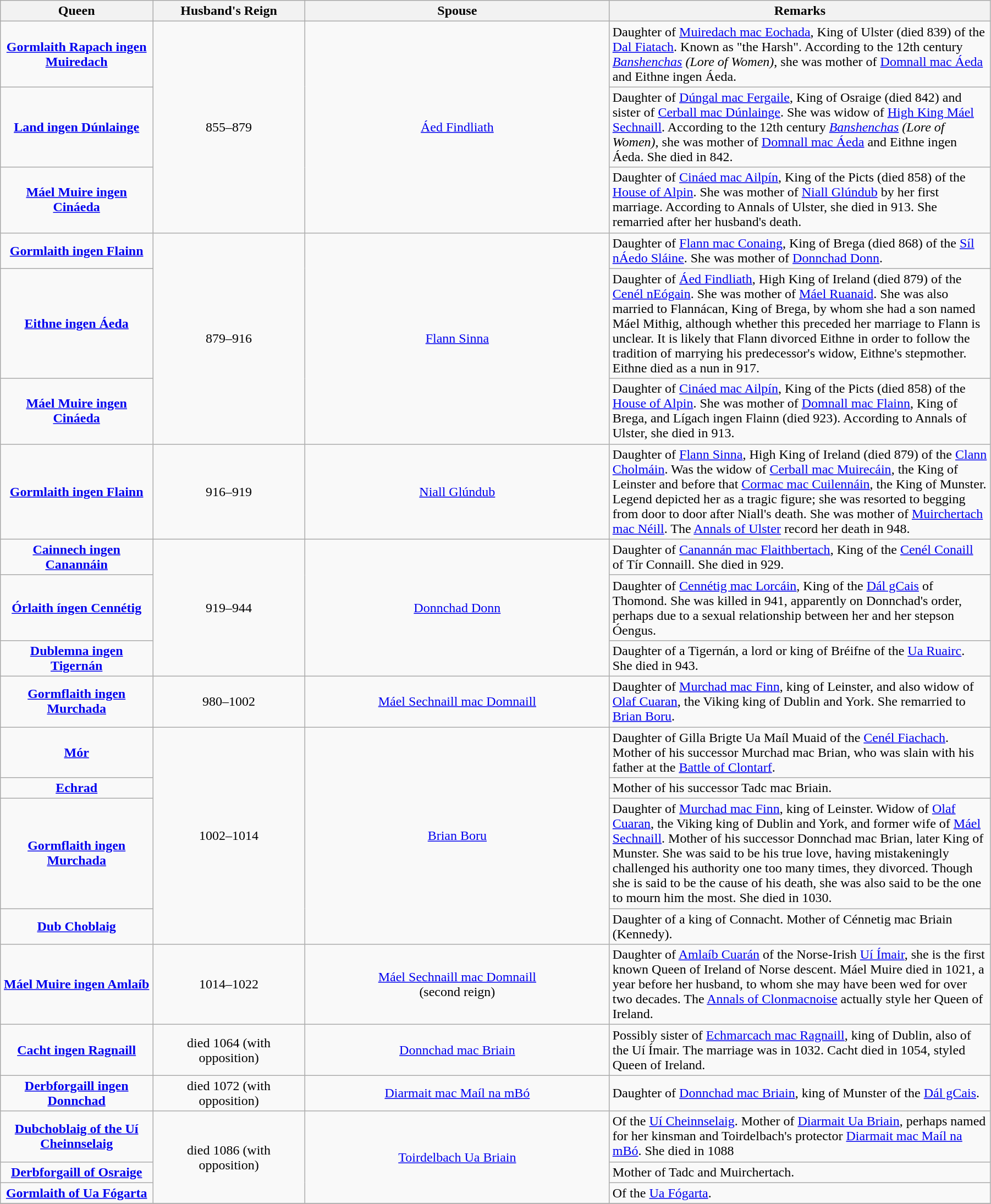<table width=95% class="wikitable">
<tr>
<th width="10%">Queen</th>
<th width="10%">Husband's Reign</th>
<th width="20%">Spouse</th>
<th width="25%">Remarks</th>
</tr>
<tr>
<td align="center"><strong><a href='#'>Gormlaith Rapach ingen Muiredach</a></strong></td>
<td align="center" rowspan="3">855–879</td>
<td align="center" rowspan="3"><a href='#'>Áed Findliath</a></td>
<td>Daughter of <a href='#'>Muiredach mac Eochada</a>, King of Ulster (died 839) of the <a href='#'>Dal Fiatach</a>.  Known as "the Harsh". According to the 12th century <em><a href='#'>Banshenchas</a> (Lore of Women)</em>, she was mother of <a href='#'>Domnall mac Áeda</a> and Eithne ingen Áeda.</td>
</tr>
<tr>
<td align="center"><strong><a href='#'>Land ingen Dúnlainge</a></strong></td>
<td>Daughter of <a href='#'>Dúngal mac Fergaile</a>, King of Osraige (died 842) and sister of <a href='#'>Cerball mac Dúnlainge</a>.  She was widow of <a href='#'>High King Máel Sechnaill</a>.  According to the 12th century <em><a href='#'>Banshenchas</a> (Lore of Women)</em>, she was mother of <a href='#'>Domnall mac Áeda</a> and Eithne ingen Áeda.  She died in 842.</td>
</tr>
<tr>
<td align="center"><strong><a href='#'>Máel Muire ingen Cináeda</a></strong></td>
<td>Daughter of <a href='#'>Cináed mac Ailpín</a>, King of the Picts (died 858) of the <a href='#'>House of Alpin</a>.  She was mother of <a href='#'>Niall Glúndub</a> by her first marriage. According to Annals of Ulster, she died in 913.  She remarried after her husband's death.</td>
</tr>
<tr>
<td align="center"><strong><a href='#'>Gormlaith ingen Flainn</a></strong></td>
<td align="center" rowspan="3">879–916</td>
<td align="center" rowspan="3"><a href='#'>Flann Sinna</a></td>
<td>Daughter of <a href='#'>Flann mac Conaing</a>, King of Brega (died 868) of the <a href='#'>Síl nÁedo Sláine</a>.  She was mother of <a href='#'>Donnchad Donn</a>.</td>
</tr>
<tr>
<td align="center"><strong><a href='#'>Eithne ingen Áeda</a></strong></td>
<td>Daughter of <a href='#'>Áed Findliath</a>, High King of Ireland (died 879) of the <a href='#'>Cenél nEógain</a>. She was mother of <a href='#'>Máel Ruanaid</a>.  She was also married to Flannácan, King of Brega, by whom she had a son named Máel Mithig, although whether this preceded her marriage to Flann is unclear. It is likely that Flann divorced Eithne in order to follow the tradition of marrying his predecessor's widow, Eithne's stepmother. Eithne died as a nun in 917.</td>
</tr>
<tr>
<td align="center"><strong><a href='#'>Máel Muire ingen Cináeda</a></strong></td>
<td>Daughter of <a href='#'>Cináed mac Ailpín</a>, King of the Picts (died 858) of the <a href='#'>House of Alpin</a>.  She was mother of <a href='#'>Domnall mac Flainn</a>, King of Brega, and Lígach ingen Flainn (died 923). According to Annals of Ulster, she died in 913.</td>
</tr>
<tr>
<td align="center"><strong><a href='#'>Gormlaith ingen Flainn</a></strong></td>
<td align="center">916–919</td>
<td align="center"><a href='#'>Niall Glúndub</a></td>
<td>Daughter of <a href='#'>Flann Sinna</a>, High King of Ireland (died 879) of the <a href='#'>Clann Cholmáin</a>. Was the widow of <a href='#'>Cerball mac Muirecáin</a>, the King of Leinster and before that <a href='#'>Cormac mac Cuilennáin</a>, the King of Munster. Legend depicted her as a tragic figure; she was resorted to begging from door to door after Niall's death. She was mother of <a href='#'>Muirchertach mac Néill</a>. The <a href='#'>Annals of Ulster</a> record her death in 948.</td>
</tr>
<tr>
<td align="center"><strong><a href='#'>Cainnech ingen Canannáin</a></strong></td>
<td align="center" rowspan="3">919–944</td>
<td align="center" rowspan="3"><a href='#'>Donnchad Donn</a></td>
<td>Daughter of <a href='#'>Canannán mac Flaithbertach</a>, King of the <a href='#'>Cenél Conaill</a> of Tír Connaill. She died in 929.</td>
</tr>
<tr>
<td align="center"><strong><a href='#'>Órlaith íngen Cennétig</a></strong></td>
<td>Daughter of <a href='#'>Cennétig mac Lorcáin</a>, King of the <a href='#'>Dál gCais</a> of Thomond. She was killed in 941, apparently on Donnchad's order, perhaps due to a sexual relationship between her and her stepson Óengus.</td>
</tr>
<tr>
<td align="center"><strong><a href='#'>Dublemna ingen Tigernán</a></strong></td>
<td>Daughter of a Tigernán, a lord or king of Bréifne of the <a href='#'>Ua Ruairc</a>.  She died in 943.</td>
</tr>
<tr>
<td align="center"><strong><a href='#'>Gormflaith ingen Murchada</a></strong></td>
<td align="center">980–1002</td>
<td align="center"><a href='#'>Máel Sechnaill mac Domnaill</a></td>
<td>Daughter of <a href='#'>Murchad mac Finn</a>, king of Leinster, and also widow of <a href='#'>Olaf Cuaran</a>, the Viking king of Dublin and York.  She remarried to <a href='#'>Brian Boru</a>.</td>
</tr>
<tr>
<td align="center"><strong><a href='#'>Mór</a></strong></td>
<td align="center" rowspan="4">1002–1014</td>
<td align="center" rowspan="4"><a href='#'>Brian Boru</a></td>
<td>Daughter of Gilla Brigte Ua Maíl Muaid of the <a href='#'>Cenél Fiachach</a>. Mother of his successor Murchad mac Brian, who was slain with his father at the <a href='#'>Battle of Clontarf</a>.</td>
</tr>
<tr>
<td align="center"><strong><a href='#'>Echrad</a></strong></td>
<td>Mother of his successor Tadc mac Briain.</td>
</tr>
<tr>
<td align="center"><strong><a href='#'>Gormflaith ingen Murchada</a></strong></td>
<td>Daughter of <a href='#'>Murchad mac Finn</a>, king of Leinster. Widow of <a href='#'>Olaf Cuaran</a>, the Viking king of Dublin and York, and former wife of <a href='#'>Máel Sechnaill</a>. Mother of his successor Donnchad mac Brian, later King of Munster.  She was said to be his true love, having mistakeningly challenged his authority one too many times, they divorced. Though she is said to be the cause of his death, she was also said to be the one to mourn him the most.  She died in 1030.</td>
</tr>
<tr>
<td align="center"><strong><a href='#'>Dub Choblaig</a></strong></td>
<td>Daughter of a king of Connacht. Mother of Cénnetig mac Briain (Kennedy).</td>
</tr>
<tr>
<td align="center"><strong><a href='#'>Máel Muire ingen Amlaíb</a></strong></td>
<td align="center">1014–1022</td>
<td align="center"><a href='#'>Máel Sechnaill mac Domnaill</a><br>(second reign)</td>
<td>Daughter of <a href='#'>Amlaíb Cuarán</a> of the Norse-Irish <a href='#'>Uí Ímair</a>, she is the first known Queen of Ireland of Norse descent. Máel Muire died in 1021, a year before her husband, to whom she may have been wed for over two decades. The <a href='#'>Annals of Clonmacnoise</a> actually style her Queen of Ireland.</td>
</tr>
<tr>
<td align="center"><strong><a href='#'>Cacht ingen Ragnaill</a></strong></td>
<td align="center">died 1064 (with opposition)</td>
<td align="center"><a href='#'>Donnchad mac Briain</a></td>
<td>Possibly sister of <a href='#'>Echmarcach mac Ragnaill</a>, king of Dublin, also of the Uí Ímair.  The marriage was in 1032. Cacht died in 1054, styled Queen of Ireland.</td>
</tr>
<tr>
<td align="center"><strong><a href='#'>Derbforgaill ingen Donnchad</a></strong></td>
<td align="center">died 1072 (with opposition)</td>
<td align="center"><a href='#'>Diarmait mac Maíl na mBó</a></td>
<td>Daughter of <a href='#'>Donnchad mac Briain</a>, king of Munster of the <a href='#'>Dál gCais</a>.</td>
</tr>
<tr>
<td align="center"><strong><a href='#'>Dubchoblaig of the Uí Cheinnselaig</a></strong></td>
<td align="center" rowspan="3">died 1086 (with opposition)</td>
<td align="center" rowspan="3"><a href='#'>Toirdelbach Ua Briain</a></td>
<td>Of the <a href='#'>Uí Cheinnselaig</a>. Mother of <a href='#'>Diarmait Ua Briain</a>, perhaps named for her kinsman and Toirdelbach's protector <a href='#'>Diarmait mac Maíl na mBó</a>. She died in 1088</td>
</tr>
<tr>
<td align="center"><strong><a href='#'>Derbforgaill of Osraige</a></strong></td>
<td>Mother of Tadc and Muirchertach.</td>
</tr>
<tr>
<td align="center"><strong><a href='#'>Gormlaith of Ua Fógarta</a></strong></td>
<td>Of the <a href='#'>Ua Fógarta</a>.</td>
</tr>
<tr>
</tr>
</table>
